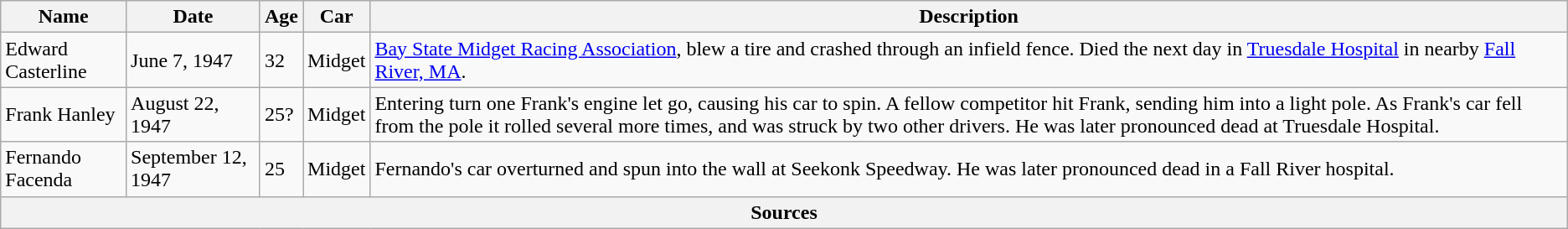<table class="wikitable">
<tr>
<th>Name</th>
<th>Date</th>
<th>Age</th>
<th>Car</th>
<th>Description</th>
</tr>
<tr>
<td>Edward Casterline</td>
<td>June 7, 1947</td>
<td>32</td>
<td>Midget</td>
<td><a href='#'>Bay State Midget Racing Association</a>, blew a tire and crashed through an infield fence. Died the next day in <a href='#'>Truesdale Hospital</a> in nearby <a href='#'>Fall River, MA</a>.</td>
</tr>
<tr>
<td>Frank Hanley</td>
<td>August 22, 1947</td>
<td>25?</td>
<td>Midget</td>
<td>Entering turn one Frank's engine let go, causing his car to spin. A fellow competitor hit Frank, sending him into a light pole. As Frank's car fell from the pole it rolled several more times, and was struck by two other drivers. He was later pronounced dead at Truesdale Hospital.</td>
</tr>
<tr>
<td>Fernando Facenda</td>
<td>September 12, 1947</td>
<td>25</td>
<td>Midget</td>
<td>Fernando's car overturned and spun into the wall at Seekonk Speedway. He was later pronounced dead in a Fall River hospital.</td>
</tr>
<tr>
<th colspan="5">Sources</th>
</tr>
</table>
